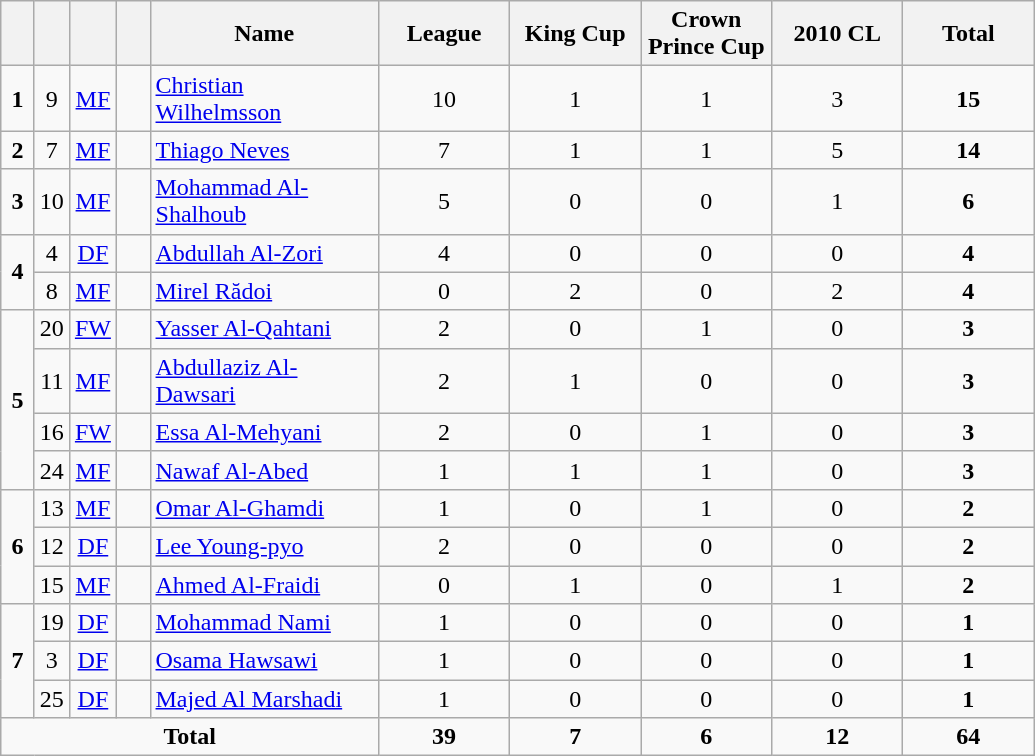<table class="wikitable" style="text-align:center">
<tr>
<th width=15></th>
<th width=15></th>
<th width=15></th>
<th width=15></th>
<th width=145>Name</th>
<th width=80>League</th>
<th width=80>King Cup</th>
<th width=80>Crown Prince Cup</th>
<th width=80>2010 CL</th>
<th width=80>Total</th>
</tr>
<tr>
<td><strong>1</strong></td>
<td>9</td>
<td><a href='#'>MF</a></td>
<td></td>
<td align=left><a href='#'>Christian Wilhelmsson</a></td>
<td>10</td>
<td>1</td>
<td>1</td>
<td>3</td>
<td><strong>15</strong></td>
</tr>
<tr>
<td><strong>2</strong></td>
<td>7</td>
<td><a href='#'>MF</a></td>
<td></td>
<td align=left><a href='#'>Thiago Neves</a></td>
<td>7</td>
<td>1</td>
<td>1</td>
<td>5</td>
<td><strong>14</strong></td>
</tr>
<tr>
<td><strong>3</strong></td>
<td>10</td>
<td><a href='#'>MF</a></td>
<td></td>
<td align=left><a href='#'>Mohammad Al-Shalhoub</a></td>
<td>5</td>
<td>0</td>
<td>0</td>
<td>1</td>
<td><strong>6</strong></td>
</tr>
<tr>
<td rowspan=2><strong>4</strong></td>
<td>4</td>
<td><a href='#'>DF</a></td>
<td></td>
<td align=left><a href='#'>Abdullah Al-Zori</a></td>
<td>4</td>
<td>0</td>
<td>0</td>
<td>0</td>
<td><strong>4</strong></td>
</tr>
<tr>
<td>8</td>
<td><a href='#'>MF</a></td>
<td></td>
<td align=left><a href='#'>Mirel Rădoi</a></td>
<td>0</td>
<td>2</td>
<td>0</td>
<td>2</td>
<td><strong>4</strong></td>
</tr>
<tr>
<td rowspan=4><strong>5</strong></td>
<td>20</td>
<td><a href='#'>FW</a></td>
<td></td>
<td align=left><a href='#'>Yasser Al-Qahtani</a></td>
<td>2</td>
<td>0</td>
<td>1</td>
<td>0</td>
<td><strong>3</strong></td>
</tr>
<tr>
<td>11</td>
<td><a href='#'>MF</a></td>
<td></td>
<td align=left><a href='#'>Abdullaziz Al-Dawsari</a></td>
<td>2</td>
<td>1</td>
<td>0</td>
<td>0</td>
<td><strong>3</strong></td>
</tr>
<tr>
<td>16</td>
<td><a href='#'>FW</a></td>
<td></td>
<td align=left><a href='#'>Essa Al-Mehyani</a></td>
<td>2</td>
<td>0</td>
<td>1</td>
<td>0</td>
<td><strong>3</strong></td>
</tr>
<tr>
<td>24</td>
<td><a href='#'>MF</a></td>
<td></td>
<td align=left><a href='#'>Nawaf Al-Abed</a></td>
<td>1</td>
<td>1</td>
<td>1</td>
<td>0</td>
<td><strong>3</strong></td>
</tr>
<tr>
<td rowspan=3><strong>6</strong></td>
<td>13</td>
<td><a href='#'>MF</a></td>
<td></td>
<td align=left><a href='#'>Omar Al-Ghamdi</a></td>
<td>1</td>
<td>0</td>
<td>1</td>
<td>0</td>
<td><strong>2</strong></td>
</tr>
<tr>
<td>12</td>
<td><a href='#'>DF</a></td>
<td></td>
<td align=left><a href='#'>Lee Young-pyo</a></td>
<td>2</td>
<td>0</td>
<td>0</td>
<td>0</td>
<td><strong>2</strong></td>
</tr>
<tr>
<td>15</td>
<td><a href='#'>MF</a></td>
<td></td>
<td align=left><a href='#'>Ahmed Al-Fraidi</a></td>
<td>0</td>
<td>1</td>
<td>0</td>
<td>1</td>
<td><strong>2</strong></td>
</tr>
<tr>
<td rowspan=3><strong>7</strong></td>
<td>19</td>
<td><a href='#'>DF</a></td>
<td></td>
<td align=left><a href='#'>Mohammad Nami</a></td>
<td>1</td>
<td>0</td>
<td>0</td>
<td>0</td>
<td><strong>1</strong></td>
</tr>
<tr>
<td>3</td>
<td><a href='#'>DF</a></td>
<td></td>
<td align=left><a href='#'>Osama Hawsawi</a></td>
<td>1</td>
<td>0</td>
<td>0</td>
<td>0</td>
<td><strong>1</strong></td>
</tr>
<tr>
<td>25</td>
<td><a href='#'>DF</a></td>
<td></td>
<td align=left><a href='#'>Majed Al Marshadi</a></td>
<td>1</td>
<td>0</td>
<td>0</td>
<td>0</td>
<td><strong>1</strong></td>
</tr>
<tr>
<td colspan=5><strong>Total</strong></td>
<td><strong>39</strong></td>
<td><strong>7</strong></td>
<td><strong>6</strong></td>
<td><strong>12</strong></td>
<td><strong>64</strong></td>
</tr>
</table>
